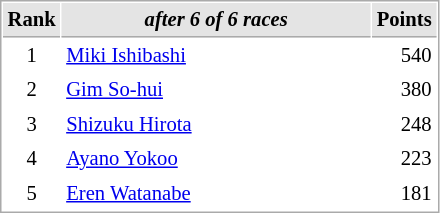<table cellspacing="1" cellpadding="3" style="border:1px solid #aaa; font-size:86%;">
<tr style="background:#e4e4e4;">
<th style="border-bottom:1px solid #aaa; width:10px;">Rank</th>
<th style="border-bottom:1px solid #aaa; width:200px; white-space:nowrap;"><em>after 6 of 6 races</em></th>
<th style="border-bottom:1px solid #aaa; width:20px;">Points</th>
</tr>
<tr>
<td style="text-align:center;">1</td>
<td> <a href='#'>Miki Ishibashi</a></td>
<td align="right">540</td>
</tr>
<tr>
<td style="text-align:center;">2</td>
<td> <a href='#'>Gim So-hui</a></td>
<td align="right">380</td>
</tr>
<tr>
<td style="text-align:center;">3</td>
<td> <a href='#'>Shizuku Hirota</a></td>
<td align="right">248</td>
</tr>
<tr>
<td style="text-align:center;">4</td>
<td> <a href='#'>Ayano Yokoo</a></td>
<td align="right">223</td>
</tr>
<tr>
<td style="text-align:center;">5</td>
<td> <a href='#'>Eren Watanabe</a></td>
<td align="right">181</td>
</tr>
</table>
